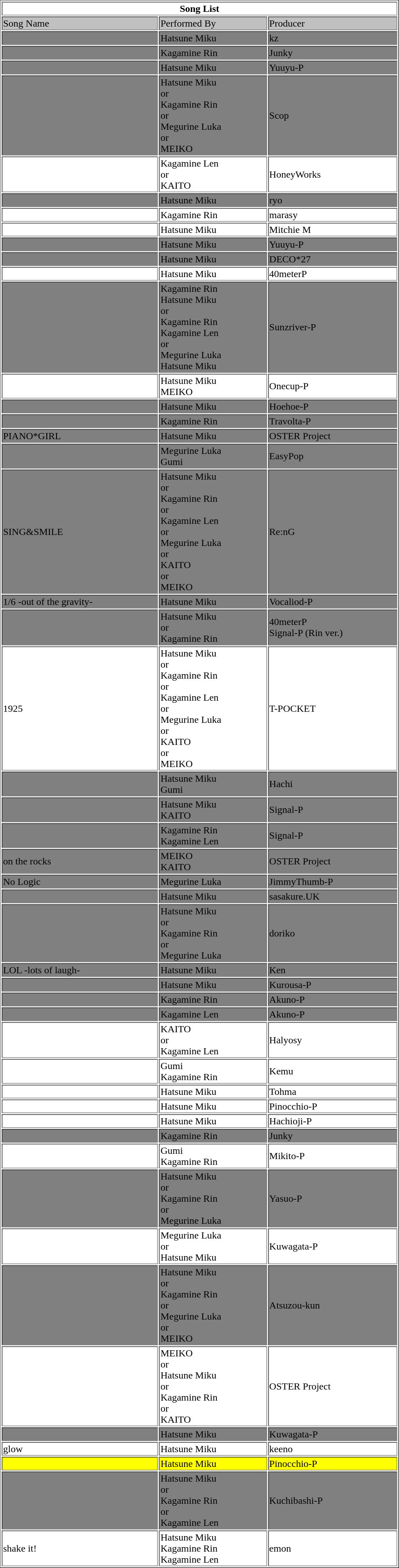<table class="mw-collapsible mw-collapsed" border="1">
<tr>
<th colspan="3" style="width: 40em">Song List</th>
</tr>
<tr style="background:silver;">
<td>Song Name</td>
<td style="background:silver">Performed By</td>
<td style="background:silver">Producer</td>
</tr>
<tr>
<td style="background:gray"></td>
<td style="background:gray">Hatsune Miku</td>
<td style="background:gray">kz</td>
</tr>
<tr>
<td style="background:gray"></td>
<td style="background:gray">Kagamine Rin</td>
<td style="background:gray">Junky</td>
</tr>
<tr>
<td style="background:gray"></td>
<td style="background:gray">Hatsune Miku</td>
<td style="background:gray">Yuuyu-P</td>
</tr>
<tr>
<td style="background:gray"></td>
<td style="background:gray">Hatsune Miku<br>or<br>Kagamine Rin<br>or<br>Megurine Luka<br>or<br>MEIKO</td>
<td style="background:gray">Scop</td>
</tr>
<tr>
<td></td>
<td>Kagamine Len<br>or<br>KAITO</td>
<td>HoneyWorks</td>
</tr>
<tr>
<td style="background:gray"></td>
<td style="background:gray">Hatsune Miku</td>
<td style="background:gray">ryo</td>
</tr>
<tr>
<td></td>
<td>Kagamine Rin</td>
<td>marasy</td>
</tr>
<tr>
<td></td>
<td>Hatsune Miku</td>
<td>Mitchie M</td>
</tr>
<tr>
<td style="background:gray"></td>
<td style="background:gray">Hatsune Miku</td>
<td style="background:gray">Yuuyu-P</td>
</tr>
<tr>
<td style="background:gray"></td>
<td style="background:gray">Hatsune Miku</td>
<td style="background:gray">DECO*27</td>
</tr>
<tr>
<td></td>
<td>Hatsune Miku</td>
<td>40meterP</td>
</tr>
<tr>
<td style="background:gray"></td>
<td style="background:gray">Kagamine Rin<br>Hatsune Miku<br>or<br>Kagamine Rin<br>Kagamine Len<br>or<br>Megurine Luka<br>Hatsune Miku</td>
<td style="background:gray">Sunzriver-P</td>
</tr>
<tr>
<td></td>
<td>Hatsune Miku<br>MEIKO</td>
<td>Onecup-P</td>
</tr>
<tr>
<td style="background:gray"></td>
<td style="background:gray">Hatsune Miku</td>
<td style="background:gray">Hoehoe-P</td>
</tr>
<tr>
<td style="background:gray"></td>
<td style="background:gray">Kagamine Rin</td>
<td style="background:gray">Travolta-P</td>
</tr>
<tr>
<td style="background:gray">PIANO*GIRL</td>
<td style="background:gray">Hatsune Miku</td>
<td style="background:gray">OSTER Project</td>
</tr>
<tr>
<td style="background:gray"></td>
<td style="background:gray">Megurine Luka<br>Gumi</td>
<td style="background:gray">EasyPop</td>
</tr>
<tr>
<td style="background:gray">SING&SMILE</td>
<td style="background:gray">Hatsune Miku<br>or<br>Kagamine Rin<br>or<br>Kagamine Len<br>or<br>Megurine Luka<br>or<br>KAITO<br>or<br>MEIKO</td>
<td style="background:gray">Re:nG</td>
</tr>
<tr>
<td style="background:gray">1/6 -out of the gravity-</td>
<td style="background:gray">Hatsune Miku</td>
<td style="background:gray">Vocaliod-P</td>
</tr>
<tr>
<td style="background:gray"></td>
<td style="background:gray">Hatsune Miku<br>or<br>Kagamine Rin</td>
<td style="background:gray">40meterP<br>Signal-P (Rin ver.)</td>
</tr>
<tr>
<td>1925</td>
<td>Hatsune Miku<br>or<br>Kagamine Rin<br>or<br>Kagamine Len<br>or<br>Megurine Luka<br>or<br>KAITO<br>or<br>MEIKO</td>
<td>T-POCKET</td>
</tr>
<tr>
<td style="background:gray"></td>
<td style="background:gray">Hatsune Miku<br>Gumi</td>
<td style="background:gray">Hachi</td>
</tr>
<tr>
<td style="background:gray"></td>
<td style="background:gray">Hatsune Miku<br>KAITO</td>
<td style="background:gray">Signal-P</td>
</tr>
<tr>
<td style="background:gray"></td>
<td style="background:gray">Kagamine Rin<br>Kagamine Len</td>
<td style="background:gray">Signal-P</td>
</tr>
<tr>
<td style="background:gray">on the rocks</td>
<td style="background:gray">MEIKO<br>KAITO</td>
<td style="background:gray">OSTER Project</td>
</tr>
<tr>
<td style="background:gray">No Logic</td>
<td style="background:gray">Megurine Luka</td>
<td style="background:gray">JimmyThumb-P</td>
</tr>
<tr>
<td style="background:gray"></td>
<td style="background:gray">Hatsune Miku</td>
<td style="background:gray">sasakure.UK</td>
</tr>
<tr>
<td style="background:gray"></td>
<td style="background:gray">Hatsune Miku<br>or<br>Kagamine Rin<br>or<br>Megurine Luka</td>
<td style="background:gray">doriko</td>
</tr>
<tr>
<td style="background:gray">LOL -lots of laugh-</td>
<td style="background:gray">Hatsune Miku</td>
<td style="background:gray">Ken</td>
</tr>
<tr>
<td style="background:gray"></td>
<td style="background:gray">Hatsune Miku</td>
<td style="background:gray">Kurousa-P</td>
</tr>
<tr>
<td style="background:gray"></td>
<td style="background:gray">Kagamine Rin</td>
<td style="background:gray">Akuno-P</td>
</tr>
<tr>
<td style="background:gray"></td>
<td style="background:gray">Kagamine Len</td>
<td style="background:gray">Akuno-P</td>
</tr>
<tr>
<td></td>
<td>KAITO<br>or<br>Kagamine Len</td>
<td>Halyosy</td>
</tr>
<tr>
<td></td>
<td>Gumi<br>Kagamine Rin</td>
<td>Kemu</td>
</tr>
<tr>
<td></td>
<td>Hatsune Miku</td>
<td>Tohma</td>
</tr>
<tr>
<td></td>
<td>Hatsune Miku</td>
<td>Pinocchio-P</td>
</tr>
<tr>
<td></td>
<td>Hatsune Miku</td>
<td>Hachioji-P</td>
</tr>
<tr>
<td style="background:gray"></td>
<td style="background:gray">Kagamine Rin</td>
<td style="background:gray">Junky</td>
</tr>
<tr>
<td></td>
<td>Gumi<br>Kagamine Rin</td>
<td>Mikito-P</td>
</tr>
<tr>
<td style="background:gray"></td>
<td style="background:gray">Hatsune Miku<br>or<br>Kagamine Rin<br>or<br>Megurine Luka</td>
<td style="background:gray">Yasuo-P</td>
</tr>
<tr>
<td></td>
<td>Megurine Luka<br>or<br>Hatsune Miku</td>
<td>Kuwagata-P</td>
</tr>
<tr>
<td style="background:gray"></td>
<td style="background:gray">Hatsune Miku<br>or<br>Kagamine Rin<br>or<br>Megurine Luka<br>or<br>MEIKO</td>
<td style="background:gray">Atsuzou-kun</td>
</tr>
<tr>
<td></td>
<td>MEIKO<br>or<br>Hatsune Miku<br>or<br>Kagamine Rin<br>or<br>KAITO</td>
<td>OSTER Project</td>
</tr>
<tr>
<td style="background:gray"></td>
<td style="background:gray">Hatsune Miku</td>
<td style="background:gray">Kuwagata-P</td>
</tr>
<tr>
<td>glow</td>
<td>Hatsune Miku</td>
<td>keeno</td>
</tr>
<tr>
<td style="background:yellow"></td>
<td style="background:yellow">Hatsune Miku</td>
<td style="background:yellow">Pinocchio-P</td>
</tr>
<tr>
<td style="background:gray"></td>
<td style="background:gray">Hatsune Miku<br>or<br>Kagamine Rin<br>or<br>Kagamine Len</td>
<td style="background:gray">Kuchibashi-P</td>
</tr>
<tr>
<td>shake it!</td>
<td>Hatsune Miku<br>Kagamine Rin<br>Kagamine Len</td>
<td>emon</td>
</tr>
</table>
